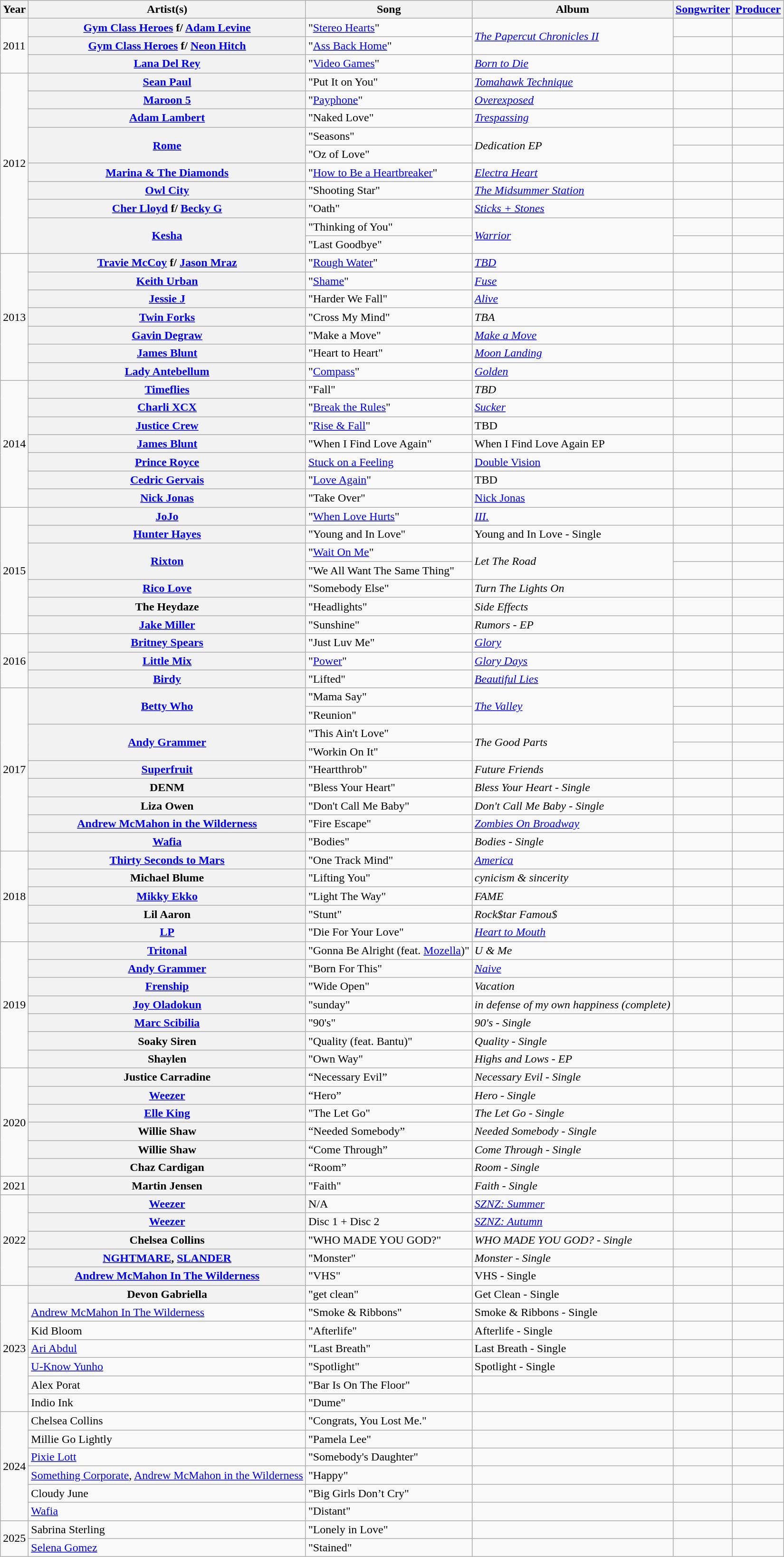<table class="wikitable plainrowheaders" style="text-align:left;">
<tr>
<th scope="col">Year</th>
<th scope="col">Artist(s)</th>
<th scope="col">Song</th>
<th scope="col">Album</th>
<th scope="col"><a href='#'>Songwriter</a></th>
<th scope="col"><a href='#'>Producer</a></th>
</tr>
<tr>
<td rowspan="3">2011</td>
<th scope="row"><a href='#'>Gym Class Heroes</a> f/ <a href='#'>Adam Levine</a></th>
<td>"<a href='#'>Stereo Hearts</a>"</td>
<td rowspan="2"><em><a href='#'>The Papercut Chronicles II</a></em></td>
<td rowspan="1"></td>
<td></td>
</tr>
<tr>
<th scope="row"><a href='#'>Gym Class Heroes</a> f/ <a href='#'>Neon Hitch</a></th>
<td>"<a href='#'>Ass Back Home</a>"</td>
<td></td>
<td></td>
</tr>
<tr>
<th scope="row"><a href='#'>Lana Del Rey</a></th>
<td>"<a href='#'>Video Games</a>" </td>
<td><em><a href='#'>Born to Die</a></em></td>
<td></td>
<td></td>
</tr>
<tr>
<td rowspan="10">2012</td>
<th scope="row"><a href='#'>Sean Paul</a></th>
<td>"Put It on You"</td>
<td><em><a href='#'>Tomahawk Technique</a></em></td>
<td></td>
<td></td>
</tr>
<tr>
<th scope="row"><a href='#'>Maroon 5</a></th>
<td>"<a href='#'>Payphone</a>" </td>
<td><em><a href='#'>Overexposed</a></em></td>
<td></td>
<td></td>
</tr>
<tr>
<th scope="row"><a href='#'>Adam Lambert</a></th>
<td>"Naked Love"</td>
<td><em><a href='#'>Trespassing</a></em></td>
<td></td>
<td></td>
</tr>
<tr>
<th scope="row" rowspan="2"><a href='#'>Rome</a></th>
<td>"Seasons"</td>
<td rowspan="2"><em>Dedication EP</em></td>
<td rowspan="1"></td>
<td></td>
</tr>
<tr>
<td>"Oz of Love"</td>
<td></td>
<td></td>
</tr>
<tr>
<th scope="row"><a href='#'>Marina & The Diamonds</a></th>
<td>"<a href='#'>How to Be a Heartbreaker</a>"</td>
<td><em><a href='#'>Electra Heart</a></em></td>
<td></td>
<td></td>
</tr>
<tr>
<th scope="row"><a href='#'>Owl City</a></th>
<td>"Shooting Star"</td>
<td><em><a href='#'>The Midsummer Station</a></em></td>
<td></td>
<td></td>
</tr>
<tr>
<th scope="row"><a href='#'>Cher Lloyd</a> f/ <a href='#'>Becky G</a></th>
<td>"Oath"</td>
<td><em><a href='#'>Sticks + Stones</a></em></td>
<td></td>
<td></td>
</tr>
<tr>
<th scope="row" rowspan="2"><a href='#'>Kesha</a></th>
<td>"Thinking of You"</td>
<td rowspan="2"><em><a href='#'>Warrior</a></em></td>
<td rowspan="1"></td>
<td></td>
</tr>
<tr>
<td>"Last Goodbye"</td>
<td></td>
<td></td>
</tr>
<tr>
<td rowspan="7">2013</td>
<th scope="row"><a href='#'>Travie McCoy</a> f/ <a href='#'>Jason Mraz</a></th>
<td>"<a href='#'>Rough Water</a>"</td>
<td rowspan="1"><em><a href='#'>TBD</a></em></td>
<td rowspan="1"></td>
<td></td>
</tr>
<tr>
<th scope="row"><a href='#'>Keith Urban</a></th>
<td>"<a href='#'>Shame</a>"</td>
<td rowspan="1"><em><a href='#'>Fuse</a></em></td>
<td rowspan="1"></td>
<td></td>
</tr>
<tr>
<th scope="row"><a href='#'>Jessie J</a></th>
<td>"Harder We Fall"</td>
<td rowspan="1"><em><a href='#'>Alive</a></em></td>
<td rowspan="1"></td>
<td></td>
</tr>
<tr>
<th scope="row"><a href='#'>Twin Forks</a></th>
<td>"Cross My Mind"</td>
<td rowspan="1"><em>TBA</em></td>
<td rowspan="1"></td>
<td></td>
</tr>
<tr>
<th scope="row"><a href='#'>Gavin Degraw</a></th>
<td>"Make a Move"</td>
<td rowspan="1"><em><a href='#'>Make a Move</a></em></td>
<td rowspan="1"></td>
<td></td>
</tr>
<tr>
<th scope="row"><a href='#'>James Blunt</a></th>
<td>"Heart to Heart"</td>
<td rowspan="1"><em><a href='#'>Moon Landing</a></em></td>
<td rowspan="1"></td>
<td></td>
</tr>
<tr>
<th scope="row"><a href='#'>Lady Antebellum</a></th>
<td rowspan="1">"<a href='#'>Compass</a>"</td>
<td rowspan="1"><em><a href='#'>Golden</a></em></td>
<td rowspan="1"></td>
</tr>
<tr>
<td rowspan="7">2014</td>
<th scope="row"><a href='#'>Timeflies</a></th>
<td>"Fall"</td>
<td rowspan="1"><em>TBD</em></td>
<td rowspan="1"></td>
<td></td>
</tr>
<tr>
<th scope="row"><a href='#'>Charli XCX</a></th>
<td>"<a href='#'>Break the Rules</a>"</td>
<td rowspan="1"><em><a href='#'>Sucker</a></em></td>
<td rowspan="1"></td>
<td></td>
</tr>
<tr>
<th scope="row"><a href='#'>Justice Crew</a></th>
<td>"<a href='#'>Rise & Fall</a>"</td>
<td rowspan="1">TBD</td>
<td rowspan="1"></td>
<td></td>
</tr>
<tr>
<th scope="row"><a href='#'>James Blunt</a></th>
<td>"When I Find Love Again"</td>
<td rowspan= "1">When I Find Love Again EP</td>
<td rowspan= "1"></td>
<td></td>
</tr>
<tr>
<th scope="row"><a href='#'>Prince Royce</a></th>
<td><a href='#'>Stuck on a Feeling</a></td>
<td rowspan= "1"><a href='#'>Double Vision</a></td>
<td rowspan= "1"></td>
<td></td>
</tr>
<tr>
<th scope= "row"><a href='#'>Cedric Gervais</a></th>
<td>"<a href='#'>Love Again</a>"</td>
<td rowspan= "1">TBD</td>
<td rowspan= "1"></td>
<td></td>
</tr>
<tr>
<th scope="row"><a href='#'>Nick Jonas</a></th>
<td>"Take Over"</td>
<td rowspan="1"><a href='#'>Nick Jonas</a></td>
<td rowspan="1"></td>
<td></td>
</tr>
<tr>
<td rowspan="7">2015</td>
<th scope="row"><a href='#'>JoJo</a></th>
<td>"<a href='#'>When Love Hurts</a>"</td>
<td><em><a href='#'>III.</a></em></td>
<td rowspan= "1"></td>
<td></td>
</tr>
<tr>
<th scope="row"><a href='#'>Hunter Hayes</a></th>
<td>"Young and In Love"</td>
<td>Young and In Love - Single</td>
<td rowspan= "1"></td>
<td></td>
</tr>
<tr>
<th scope="row" rowspan="2"><a href='#'>Rixton</a></th>
<td>"<a href='#'>Wait On Me</a>"</td>
<td rowspan="2"><em>Let The Road</em></td>
<td rowspan="1"></td>
<td></td>
</tr>
<tr>
<td>"We All Want The Same Thing"</td>
<td rowspan="1"></td>
<td></td>
</tr>
<tr>
<th scope="row"><a href='#'>Rico Love</a></th>
<td>"Somebody Else"</td>
<td><em>Turn The Lights On</em></td>
<td></td>
<td></td>
</tr>
<tr>
<th scope="row">The Heydaze</th>
<td>"Headlights"</td>
<td rowspan="1"><em>Side Effects</em></td>
<td rowspan="1"></td>
<td></td>
</tr>
<tr>
<th scope="row"><a href='#'>Jake Miller</a></th>
<td>"Sunshine"</td>
<td rowspan="1"><em>Rumors - EP</em></td>
<td rowspan="1"></td>
<td></td>
</tr>
<tr>
<td rowspan="3">2016</td>
<th scope="row"><a href='#'>Britney Spears</a></th>
<td>"Just Luv Me"</td>
<td><em><a href='#'>Glory</a></em></td>
<td rowspan="1"></td>
<td></td>
</tr>
<tr>
<th scope="row"><a href='#'>Little Mix</a></th>
<td>"<a href='#'>Power</a>"</td>
<td><em><a href='#'>Glory Days</a></em></td>
<td align="center"></td>
<td align="center"></td>
</tr>
<tr>
<th scope="row"><a href='#'>Birdy</a></th>
<td>"Lifted"</td>
<td><em><a href='#'>Beautiful Lies</a></em></td>
<td align="center"></td>
<td align="center"></td>
</tr>
<tr>
<td rowspan="9">2017</td>
<th scope="row" rowspan="2"><a href='#'>Betty Who</a></th>
<td>"Mama Say"</td>
<td rowspan="2"><em><a href='#'>The Valley</a></em></td>
<td></td>
<td></td>
</tr>
<tr>
<td>"Reunion"</td>
<td></td>
<td></td>
</tr>
<tr>
<th scope="row" rowspan="2"><a href='#'>Andy Grammer</a></th>
<td>"This Ain't Love"</td>
<td rowspan="2"><em>The Good Parts</em></td>
<td></td>
<td></td>
</tr>
<tr>
<td>"Workin On It"</td>
<td></td>
<td></td>
</tr>
<tr>
<th scope="row"><a href='#'>Superfruit</a></th>
<td>"Heartthrob"</td>
<td><em>Future Friends</em></td>
<td></td>
<td></td>
</tr>
<tr>
<th scope="row">DENM</th>
<td>"Bless Your Heart"</td>
<td><em>Bless Your Heart - Single</em></td>
<td></td>
<td></td>
</tr>
<tr>
<th scope="row">Liza Owen</th>
<td>"Don't Call Me Baby"</td>
<td><em>Don't Call Me Baby - Single</em></td>
<td></td>
<td></td>
</tr>
<tr>
<th scope="row"><a href='#'>Andrew McMahon in the Wilderness</a></th>
<td>"Fire Escape"</td>
<td><em><a href='#'>Zombies On Broadway</a></em></td>
<td></td>
<td></td>
</tr>
<tr>
<th scope="row"><a href='#'>Wafia</a></th>
<td>"Bodies"</td>
<td><em>Bodies - Single</em></td>
<td></td>
<td></td>
</tr>
<tr>
<td rowspan="5">2018</td>
<th scope="row"><a href='#'>Thirty Seconds to Mars</a></th>
<td>"One Track Mind"</td>
<td><em><a href='#'>America</a></em></td>
<td></td>
<td></td>
</tr>
<tr>
<th scope="row">Michael Blume</th>
<td>"Lifting You"</td>
<td><em>cynicism & sincerity</em></td>
<td></td>
<td></td>
</tr>
<tr>
<th scope="row"><a href='#'>Mikky Ekko</a></th>
<td>"Light The Way"</td>
<td><em>FAME</em></td>
<td></td>
<td></td>
</tr>
<tr>
<th scope="row">Lil Aaron</th>
<td>"Stunt"</td>
<td><em>Rock$tar Famou$</em></td>
<td></td>
<td></td>
</tr>
<tr>
<th scope="row"><a href='#'>LP</a></th>
<td>"Die For Your Love"</td>
<td><em><a href='#'>Heart to Mouth</a></em></td>
<td></td>
<td></td>
</tr>
<tr>
<td rowspan="7">2019</td>
<th scope="row"><a href='#'>Tritonal</a></th>
<td>"Gonna Be Alright (feat. <a href='#'>Mozella</a>)"</td>
<td><em>U & Me</em></td>
<td align="center"></td>
<td align="center"></td>
</tr>
<tr>
<th scope="row"><a href='#'>Andy Grammer</a></th>
<td>"Born For This"</td>
<td><em><a href='#'>Naive</a></em></td>
<td></td>
<td></td>
</tr>
<tr>
<th scope="row"><a href='#'>Frenship</a></th>
<td>"Wide Open"</td>
<td><em>Vacation</em></td>
<td></td>
<td></td>
</tr>
<tr>
<th scope="row"><a href='#'>Joy Oladokun</a></th>
<td>"sunday"</td>
<td><em>in defense of my own happiness (complete)</em></td>
<td align="center"></td>
<td align="center"></td>
</tr>
<tr>
<th scope="row"><a href='#'>Marc Scibilia</a></th>
<td>"90's"</td>
<td><em>90's - Single</em></td>
<td></td>
<td></td>
</tr>
<tr>
<th scope="row">Soaky Siren</th>
<td>"Quality (feat. Bantu)"</td>
<td><em>Quality - Single</em></td>
<td></td>
<td></td>
</tr>
<tr>
<th scope="row">Shaylen</th>
<td>"Own Way"</td>
<td><em>Highs and Lows - EP</em></td>
<td></td>
<td></td>
</tr>
<tr>
<td rowspan="6">2020</td>
<th scope="row">Justice Carradine</th>
<td>“Necessary Evil”</td>
<td><em>Necessary Evil - Single</em></td>
<td></td>
<td></td>
</tr>
<tr>
<th scope="row"><a href='#'>Weezer</a></th>
<td>“Hero”</td>
<td><em>Hero - Single</em></td>
<td></td>
<td></td>
</tr>
<tr>
<th scope="row"><a href='#'>Elle King</a></th>
<td>"The Let Go"</td>
<td><em>The Let Go - Single</em></td>
<td></td>
<td></td>
</tr>
<tr>
<th scope="row">Willie Shaw</th>
<td>“Needed Somebody”</td>
<td><em>Needed Somebody - Single</em></td>
<td></td>
<td></td>
</tr>
<tr>
<th scope="row">Willie Shaw</th>
<td>“Come Through”</td>
<td><em>Come Through - Single</em></td>
<td></td>
<td></td>
</tr>
<tr>
<th scope="row">Chaz Cardigan</th>
<td>“Room”</td>
<td><em>Room - Single</em></td>
<td></td>
<td></td>
</tr>
<tr>
<td>2021</td>
<th scope="row">Martin Jensen</th>
<td>"Faith"</td>
<td><em>Faith - Single</em></td>
<td></td>
<td></td>
</tr>
<tr>
<td rowspan="5">2022</td>
<th scope="row"><a href='#'>Weezer</a></th>
<td>N/A</td>
<td><em><a href='#'>SZNZ: Summer</a></em></td>
<td></td>
<td></td>
</tr>
<tr>
<th scope="row"><a href='#'>Weezer</a></th>
<td>Disc 1 + Disc 2</td>
<td><em><a href='#'>SZNZ: Autumn</a></em></td>
<td></td>
<td></td>
</tr>
<tr>
<th scope="row">Chelsea Collins</th>
<td>"WHO MADE YOU GOD?"</td>
<td><em>WHO MADE YOU GOD? - Single</em></td>
<td></td>
<td></td>
</tr>
<tr>
<th scope="row"><a href='#'>NGHTMARE</a>, <a href='#'>SLANDER</a></th>
<td>"Monster"</td>
<td><em>Monster - Single</em></td>
<td></td>
<td></td>
</tr>
<tr>
<th scope="row"><a href='#'>Andrew McMahon In The Wilderness</a></th>
<td>"VHS"</td>
<td>VHS - Single</td>
<td></td>
<td></td>
</tr>
<tr>
<td rowspan="7">2023</td>
<th scope="row">Devon Gabriella</th>
<td>"get clean"</td>
<td>Get Clean - Single</td>
<td></td>
<td></td>
</tr>
<tr>
<td><a href='#'>Andrew McMahon In The Wilderness</a></td>
<td>"Smoke & Ribbons"</td>
<td>Smoke & Ribbons - Single</td>
<td></td>
<td></td>
</tr>
<tr>
<td>Kid Bloom</td>
<td>"Afterlife"</td>
<td>Afterlife - Single</td>
<td></td>
<td></td>
</tr>
<tr>
<td><a href='#'>Ari Abdul</a></td>
<td>"Last Breath"</td>
<td>Last Breath - Single</td>
<td></td>
<td></td>
</tr>
<tr>
<td><a href='#'>U-Know Yunho</a></td>
<td>"Spotlight"</td>
<td>Spotlight - Single</td>
<td></td>
<td></td>
</tr>
<tr>
<td>Alex Porat</td>
<td>"Bar Is On The Floor"</td>
<td></td>
<td></td>
<td></td>
</tr>
<tr>
<td>Indio Ink</td>
<td>"Dume"</td>
<td></td>
<td></td>
<td></td>
</tr>
<tr>
<td rowspan="6">2024</td>
<td>Chelsea Collins</td>
<td>"Congrats, You Lost Me."</td>
<td></td>
<td></td>
<td></td>
</tr>
<tr>
<td>Millie Go Lightly</td>
<td>"Pamela Lee"</td>
<td></td>
<td></td>
<td></td>
</tr>
<tr>
<td><a href='#'>Pixie Lott</a></td>
<td>"Somebody's Daughter"</td>
<td></td>
<td></td>
<td></td>
</tr>
<tr>
<td><a href='#'>Something Corporate</a>, <a href='#'>Andrew McMahon in the Wilderness</a></td>
<td>"Happy"</td>
<td></td>
<td></td>
<td></td>
</tr>
<tr>
<td>Cloudy June</td>
<td>"Big Girls Don’t Cry"</td>
<td></td>
<td></td>
<td></td>
</tr>
<tr>
<td><a href='#'>Wafia</a></td>
<td>"Distant"</td>
<td></td>
<td></td>
<td></td>
</tr>
<tr>
<td rowspan="2">2025</td>
<td>Sabrina Sterling</td>
<td>"Lonely in Love"</td>
<td></td>
<td></td>
<td></td>
</tr>
<tr>
<td><a href='#'>Selena Gomez</a></td>
<td>"Stained"</td>
<td></td>
<td></td>
<td></td>
</tr>
</table>
